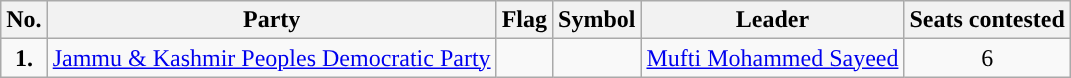<table class="wikitable">
<tr>
<th>No.</th>
<th>Party</th>
<th>Flag</th>
<th>Symbol</th>
<th>Leader</th>
<th>Seats contested</th>
</tr>
<tr>
<td ! style="text-align:center; background:"><strong>1.</strong></td>
<td style="text-align:center"><a href='#'>Jammu & Kashmir Peoples Democratic Party</a></td>
<td></td>
<td></td>
<td style="text-align:center"><a href='#'>Mufti Mohammed Sayeed</a></td>
<td style="text-align:center">6</td>
</tr>
</table>
